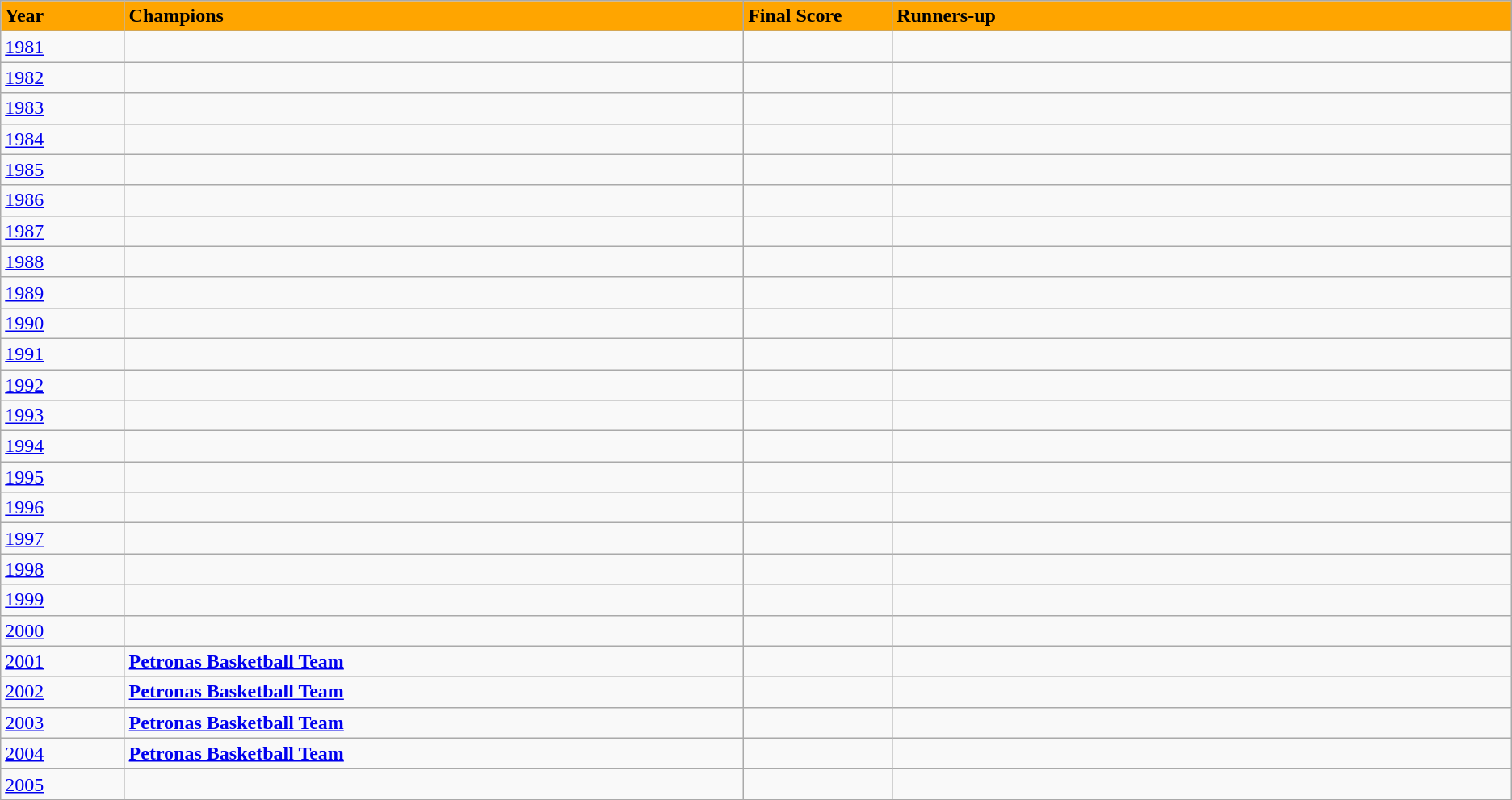<table class="wikitable">
<tr bgcolor=#ffa500 style="vertical-align: middle;">
<td width=5%><strong>Year</strong></td>
<td width=25%><strong>Champions</strong></td>
<td width=6%><strong>Final Score</strong></td>
<td width=25%><strong>Runners-up</strong></td>
</tr>
<tr>
<td><a href='#'>1981</a></td>
<td></td>
<td></td>
<td></td>
</tr>
<tr>
<td><a href='#'>1982</a></td>
<td></td>
<td></td>
<td></td>
</tr>
<tr>
<td><a href='#'>1983</a></td>
<td></td>
<td></td>
<td></td>
</tr>
<tr>
<td><a href='#'>1984</a></td>
<td></td>
<td></td>
<td></td>
</tr>
<tr>
<td><a href='#'>1985</a></td>
<td></td>
<td></td>
<td></td>
</tr>
<tr>
<td><a href='#'>1986</a></td>
<td></td>
<td></td>
<td></td>
</tr>
<tr>
<td><a href='#'>1987</a></td>
<td></td>
<td></td>
<td></td>
</tr>
<tr>
<td><a href='#'>1988</a></td>
<td></td>
<td></td>
<td></td>
</tr>
<tr>
<td><a href='#'>1989</a></td>
<td></td>
<td></td>
<td></td>
</tr>
<tr>
<td><a href='#'>1990</a></td>
<td></td>
<td></td>
<td></td>
</tr>
<tr>
<td><a href='#'>1991</a></td>
<td></td>
<td></td>
<td></td>
</tr>
<tr>
<td><a href='#'>1992</a></td>
<td></td>
<td></td>
<td></td>
</tr>
<tr>
<td><a href='#'>1993</a></td>
<td></td>
<td></td>
<td></td>
</tr>
<tr>
<td><a href='#'>1994</a></td>
<td></td>
<td></td>
<td></td>
</tr>
<tr>
<td><a href='#'>1995</a></td>
<td></td>
<td></td>
<td></td>
</tr>
<tr>
<td><a href='#'>1996</a></td>
<td></td>
<td></td>
<td></td>
</tr>
<tr>
<td><a href='#'>1997</a></td>
<td></td>
<td></td>
<td></td>
</tr>
<tr>
<td><a href='#'>1998</a></td>
<td></td>
<td></td>
<td></td>
</tr>
<tr>
<td><a href='#'>1999</a></td>
<td></td>
<td></td>
<td></td>
</tr>
<tr>
<td><a href='#'>2000</a></td>
<td></td>
<td></td>
<td></td>
</tr>
<tr>
<td><a href='#'>2001</a></td>
<td> <strong><a href='#'>Petronas Basketball Team</a></strong></td>
<td></td>
<td></td>
</tr>
<tr>
<td><a href='#'>2002</a></td>
<td> <strong><a href='#'>Petronas Basketball Team</a></strong></td>
<td></td>
<td></td>
</tr>
<tr>
<td><a href='#'>2003</a></td>
<td> <strong><a href='#'>Petronas Basketball Team</a></strong></td>
<td></td>
<td></td>
</tr>
<tr>
<td><a href='#'>2004</a></td>
<td> <strong><a href='#'>Petronas Basketball Team</a></strong></td>
<td></td>
<td></td>
</tr>
<tr>
<td><a href='#'>2005</a></td>
<td></td>
<td></td>
<td></td>
</tr>
<tr>
</tr>
</table>
